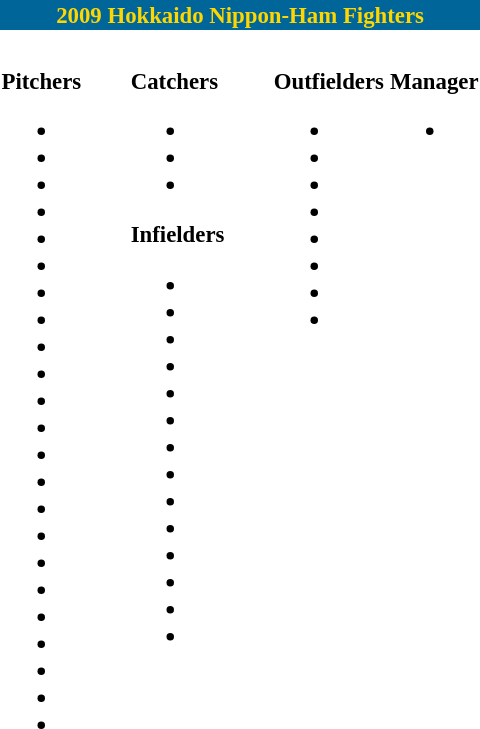<table class="toccolours" style="font-size: 95%;">
<tr>
<th colspan="10" style="background-color: #006699; color: gold; text-align: center;">2009 Hokkaido Nippon-Ham Fighters</th>
</tr>
<tr>
<td colspan="10" style="background-color: #black; color: white; text-align: center;"><strong>Roster</strong></td>
</tr>
<tr>
<td valign="top"><strong>Pitchers</strong><br><ul><li></li><li></li><li></li><li></li><li></li><li></li><li></li><li></li><li></li><li></li><li></li><li></li><li></li><li></li><li></li><li></li><li></li><li></li><li></li><li></li><li></li><li></li><li></li></ul></td>
<td width="25px"></td>
<td valign="top"><strong>Catchers</strong><br><ul><li></li><li></li><li></li></ul><strong>Infielders</strong><ul><li></li><li></li><li></li><li></li><li></li><li></li><li></li><li></li><li></li><li></li><li></li><li></li><li></li><li></li></ul></td>
<td width="25px"></td>
<td valign="top"><strong>Outfielders</strong><br><ul><li></li><li></li><li></li><li></li><li></li><li></li><li></li><li></li></ul></td>
<td valign="top"><strong>Manager</strong><br><ul><li></li></ul></td>
</tr>
</table>
